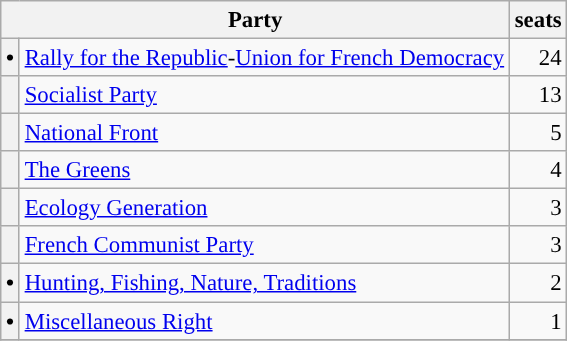<table class="wikitable" style="font-size: 95%;">
<tr>
<th colspan=2>Party</th>
<th>seats</th>
</tr>
<tr>
<th style="background-color: "><span>•</span></th>
<td><a href='#'>Rally for the Republic</a>-<a href='#'>Union for French Democracy</a></td>
<td align="right">24</td>
</tr>
<tr>
<th style="background-color: "></th>
<td><a href='#'>Socialist Party</a></td>
<td align="right">13</td>
</tr>
<tr>
<th style="background-color: "></th>
<td><a href='#'>National Front</a></td>
<td align="right">5</td>
</tr>
<tr>
<th style="background-color: "></th>
<td><a href='#'>The Greens</a></td>
<td align="right">4</td>
</tr>
<tr>
<th style="background-color: "></th>
<td><a href='#'>Ecology Generation</a></td>
<td align="right">3</td>
</tr>
<tr>
<th style="background-color: "></th>
<td><a href='#'>French Communist Party</a></td>
<td align="right">3</td>
</tr>
<tr>
<th style="background-color: "><span>•</span></th>
<td><a href='#'>Hunting, Fishing, Nature, Traditions</a></td>
<td align="right">2</td>
</tr>
<tr>
<th style="background-color: "><span>•</span></th>
<td><a href='#'>Miscellaneous Right</a></td>
<td align="right">1</td>
</tr>
<tr>
</tr>
</table>
